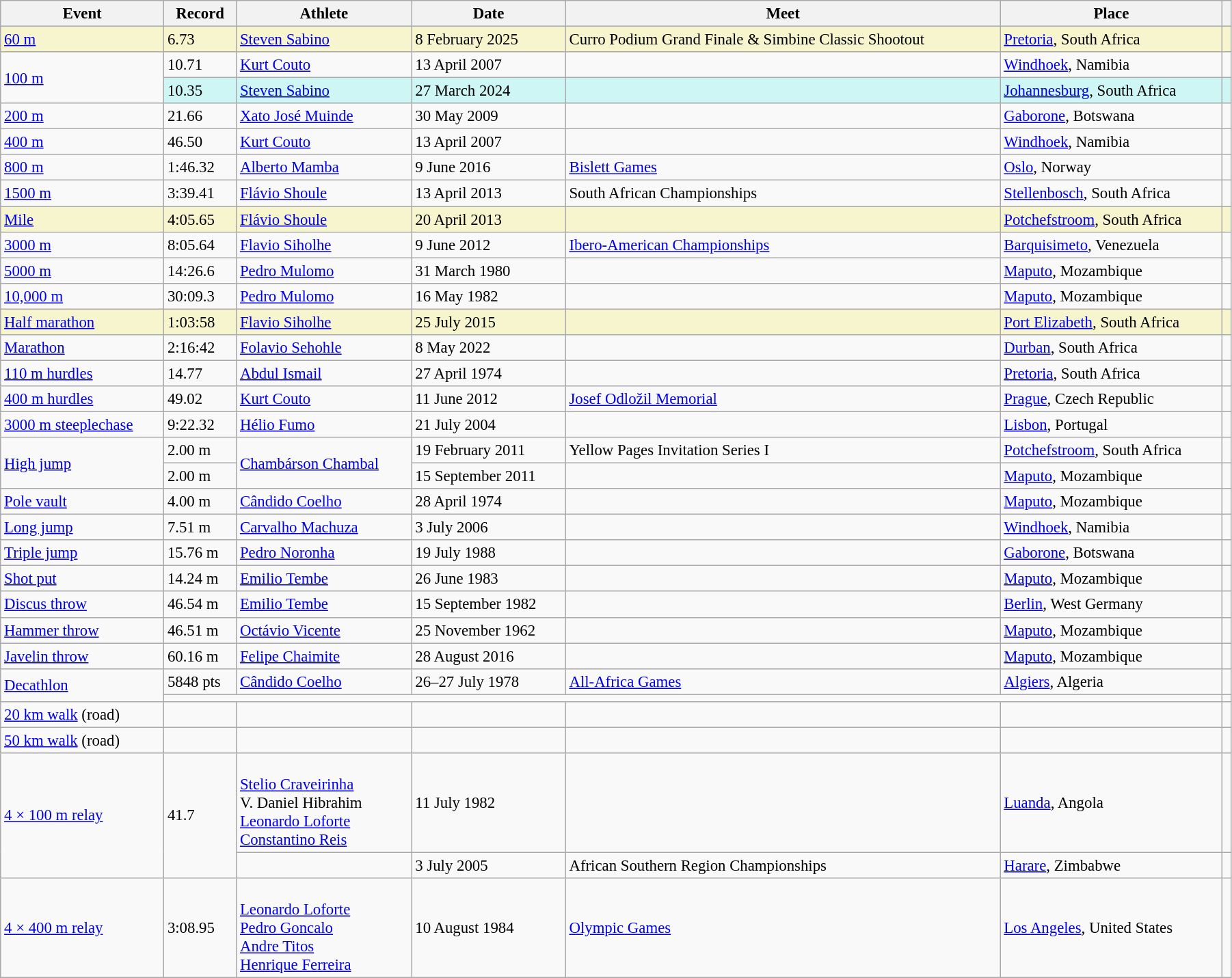<table class="wikitable" style="font-size:95%; width: 95%;">
<tr>
<th>Event</th>
<th>Record</th>
<th>Athlete</th>
<th>Date</th>
<th>Meet</th>
<th>Place</th>
<th></th>
</tr>
<tr style="background:#f6F5CE;">
<td><a href='#'>60 m</a></td>
<td>6.73  </td>
<td><a href='#'>Steven Sabino</a></td>
<td>8 February 2025</td>
<td>Curro Podium Grand Finale & Simbine Classic Shootout</td>
<td><a href='#'>Pretoria</a>, South Africa</td>
<td></td>
</tr>
<tr>
<td rowspan=2><a href='#'>100 m</a></td>
<td>10.71</td>
<td><a href='#'>Kurt Couto</a></td>
<td>13 April 2007</td>
<td></td>
<td><a href='#'>Windhoek</a>, Namibia</td>
<td></td>
</tr>
<tr bgcolor=#CEF6F5>
<td>10.35 </td>
<td><a href='#'>Steven Sabino</a></td>
<td>27 March 2024</td>
<td></td>
<td><a href='#'>Johannesburg</a>, South Africa</td>
<td></td>
</tr>
<tr>
<td><a href='#'>200 m</a></td>
<td>21.66</td>
<td><a href='#'>Xato José Muinde</a></td>
<td>30 May 2009</td>
<td></td>
<td><a href='#'>Gaborone</a>, Botswana</td>
<td></td>
</tr>
<tr>
<td><a href='#'>400 m</a></td>
<td>46.50</td>
<td><a href='#'>Kurt Couto</a></td>
<td>13 April 2007</td>
<td></td>
<td><a href='#'>Windhoek</a>, Namibia</td>
<td></td>
</tr>
<tr>
<td><a href='#'>800 m</a></td>
<td>1:46.32</td>
<td><a href='#'>Alberto Mamba</a></td>
<td>9 June 2016</td>
<td><a href='#'>Bislett Games</a></td>
<td><a href='#'>Oslo</a>, Norway</td>
<td></td>
</tr>
<tr>
<td><a href='#'>1500 m</a></td>
<td>3:39.41</td>
<td><a href='#'>Flávio Shoule</a></td>
<td>13 April 2013</td>
<td>South African Championships</td>
<td><a href='#'>Stellenbosch</a>, South Africa</td>
<td></td>
</tr>
<tr style="background:#f6F5CE;">
<td><a href='#'>Mile</a></td>
<td>4:05.65 </td>
<td><a href='#'>Flávio Shoule</a></td>
<td>20 April 2013</td>
<td></td>
<td><a href='#'>Potchefstroom</a>, South Africa</td>
<td></td>
</tr>
<tr>
<td><a href='#'>3000 m</a></td>
<td>8:05.64</td>
<td><a href='#'>Flavio Siholhe</a></td>
<td>9 June 2012</td>
<td><a href='#'>Ibero-American Championships</a></td>
<td><a href='#'>Barquisimeto</a>, Venezuela</td>
<td></td>
</tr>
<tr>
<td><a href='#'>5000 m</a></td>
<td>14:26.6</td>
<td><a href='#'>Pedro Mulomo</a></td>
<td>31 March 1980</td>
<td></td>
<td><a href='#'>Maputo</a>, Mozambique</td>
<td></td>
</tr>
<tr>
<td><a href='#'>10,000 m</a></td>
<td>30:09.3</td>
<td><a href='#'>Pedro Mulomo</a></td>
<td>16 May 1982</td>
<td></td>
<td><a href='#'>Maputo</a>, Mozambique</td>
<td></td>
</tr>
<tr style="background:#f6F5CE;">
<td><a href='#'>Half marathon</a></td>
<td>1:03:58</td>
<td><a href='#'>Flavio Siholhe</a></td>
<td>25 July 2015</td>
<td></td>
<td><a href='#'>Port Elizabeth</a>, South Africa</td>
<td></td>
</tr>
<tr>
<td><a href='#'>Marathon</a></td>
<td>2:16:42</td>
<td><a href='#'>Folavio Sehohle</a></td>
<td>8 May 2022</td>
<td></td>
<td><a href='#'>Durban</a>, South Africa</td>
<td></td>
</tr>
<tr>
<td><a href='#'>110 m hurdles</a></td>
<td>14.77</td>
<td><a href='#'>Abdul Ismail</a></td>
<td>27 April 1974</td>
<td></td>
<td><a href='#'>Pretoria</a>, South Africa</td>
<td></td>
</tr>
<tr>
<td><a href='#'>400 m hurdles</a></td>
<td>49.02</td>
<td><a href='#'>Kurt Couto</a></td>
<td>11 June 2012</td>
<td><a href='#'>Josef Odložil Memorial</a></td>
<td><a href='#'>Prague</a>, Czech Republic</td>
<td></td>
</tr>
<tr>
<td><a href='#'>3000 m steeplechase</a></td>
<td>9:22.32</td>
<td><a href='#'>Hélio Fumo</a></td>
<td>21 July 2004</td>
<td></td>
<td><a href='#'>Lisbon</a>, Portugal</td>
<td></td>
</tr>
<tr>
<td rowspan=2><a href='#'>High jump</a></td>
<td>2.00 m </td>
<td rowspan=2><a href='#'>Chambárson Chambal</a></td>
<td>19 February 2011</td>
<td>Yellow Pages Invitation Series I</td>
<td><a href='#'>Potchefstroom</a>, South Africa</td>
<td></td>
</tr>
<tr>
<td>2.00 m</td>
<td>15 September 2011</td>
<td></td>
<td><a href='#'>Maputo</a>, Mozambique</td>
<td></td>
</tr>
<tr>
<td><a href='#'>Pole vault</a></td>
<td>4.00 m</td>
<td><a href='#'>Cândido Coelho</a></td>
<td>28 April 1974</td>
<td></td>
<td><a href='#'>Maputo</a>, Mozambique</td>
<td></td>
</tr>
<tr>
<td><a href='#'>Long jump</a></td>
<td>7.51 m</td>
<td><a href='#'>Carvalho Machuza</a></td>
<td>3 July 2006</td>
<td></td>
<td><a href='#'>Windhoek</a>, Namibia</td>
<td></td>
</tr>
<tr>
<td><a href='#'>Triple jump</a></td>
<td>15.76 m</td>
<td><a href='#'>Pedro Noronha</a></td>
<td>19 July 1988</td>
<td></td>
<td><a href='#'>Gaborone</a>, Botswana</td>
<td></td>
</tr>
<tr>
<td><a href='#'>Shot put</a></td>
<td>14.24 m</td>
<td><a href='#'>Emilio Tembe</a></td>
<td>26 June 1983</td>
<td></td>
<td><a href='#'>Maputo</a>, Mozambique</td>
<td></td>
</tr>
<tr>
<td><a href='#'>Discus throw</a></td>
<td>46.54 m</td>
<td><a href='#'>Emilio Tembe</a></td>
<td>15 September 1982</td>
<td></td>
<td><a href='#'>Berlin</a>, West Germany</td>
<td></td>
</tr>
<tr>
<td><a href='#'>Hammer throw</a></td>
<td>46.51 m</td>
<td><a href='#'>Octávio Vicente</a></td>
<td>25 November 1962</td>
<td></td>
<td><a href='#'>Maputo</a>, Mozambique</td>
<td></td>
</tr>
<tr>
<td><a href='#'>Javelin throw</a></td>
<td>60.16 m</td>
<td><a href='#'>Felipe Chaimite</a></td>
<td>28 August 2016</td>
<td></td>
<td><a href='#'>Maputo</a>, Mozambique</td>
<td></td>
</tr>
<tr>
<td rowspan=2><a href='#'>Decathlon</a></td>
<td>5848 pts</td>
<td><a href='#'>Cândido Coelho</a></td>
<td>26–27 July 1978</td>
<td><a href='#'>All-Africa Games</a></td>
<td><a href='#'>Algiers</a>, Algeria</td>
<td></td>
</tr>
<tr>
<td colspan=5></td>
<td></td>
</tr>
<tr>
<td><a href='#'>20 km walk</a> (road)</td>
<td></td>
<td></td>
<td></td>
<td></td>
<td></td>
<td></td>
</tr>
<tr>
<td><a href='#'>50 km walk</a> (road)</td>
<td></td>
<td></td>
<td></td>
<td></td>
<td></td>
<td></td>
</tr>
<tr>
<td rowspan=2><a href='#'>4 × 100 m relay</a></td>
<td rowspan=2>41.7 </td>
<td><br><a href='#'>Stelio Craveirinha</a><br>V. Daniel Hibrahim<br><a href='#'>Leonardo Loforte</a><br><a href='#'>Constantino Reis</a></td>
<td>11 July 1982</td>
<td></td>
<td><a href='#'>Luanda</a>, Angola</td>
<td></td>
</tr>
<tr>
<td></td>
<td>3 July 2005</td>
<td>African Southern Region Championships</td>
<td><a href='#'>Harare</a>, Zimbabwe</td>
<td></td>
</tr>
<tr>
<td><a href='#'>4 × 400 m relay</a></td>
<td>3:08.95</td>
<td><br><a href='#'>Leonardo Loforte</a><br><a href='#'>Pedro Goncalo</a><br><a href='#'>Andre Titos</a><br><a href='#'>Henrique Ferreira</a></td>
<td>10 August 1984</td>
<td><a href='#'>Olympic Games</a></td>
<td><a href='#'>Los Angeles</a>, United States</td>
<td></td>
</tr>
</table>
